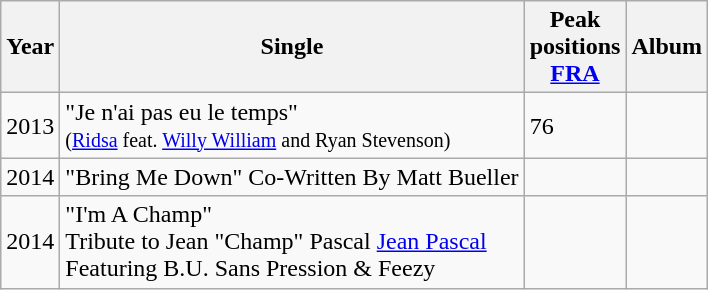<table class="wikitable">
<tr>
<th>Year</th>
<th>Single</th>
<th>Peak<br>positions<br><a href='#'>FRA</a><br></th>
<th>Album</th>
</tr>
<tr>
<td>2013</td>
<td>"Je n'ai pas eu le temps"<br><small>(<a href='#'>Ridsa</a> feat. <a href='#'>Willy William</a> and Ryan Stevenson)</small></td>
<td>76</td>
<td></td>
</tr>
<tr>
<td>2014</td>
<td>"Bring Me Down" Co-Written By Matt Bueller </td>
<td></td>
<td></td>
</tr>
<tr>
<td>2014</td>
<td>"I'm A Champ"<br>Tribute to Jean "Champ" Pascal <a href='#'>Jean Pascal</a><br>Featuring B.U. Sans Pression & Feezy </td>
<td></td>
<td></td>
</tr>
</table>
